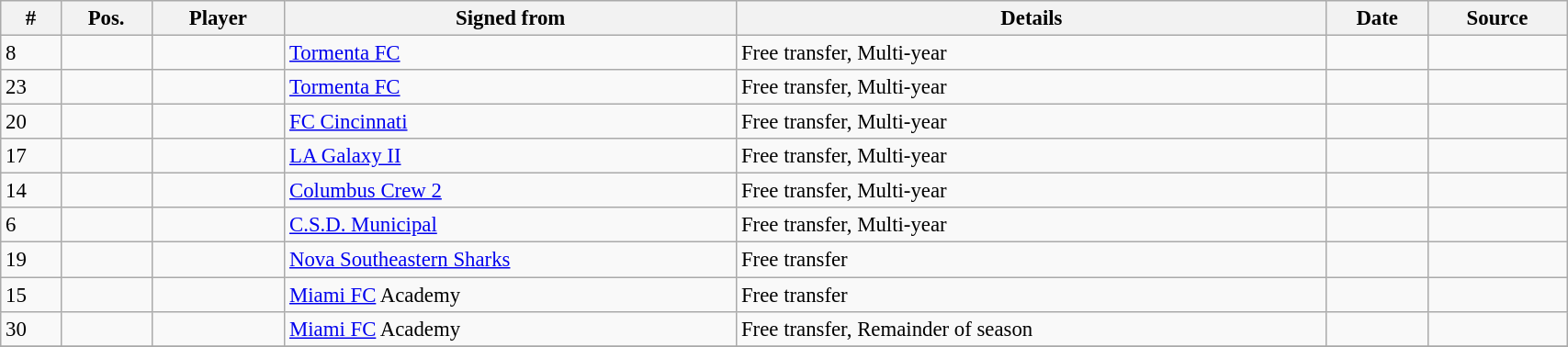<table class="wikitable sortable" style="width:90%; text-align:center; font-size:95%; text-align:left;">
<tr>
<th>#</th>
<th>Pos.</th>
<th>Player</th>
<th>Signed from</th>
<th>Details</th>
<th>Date</th>
<th>Source</th>
</tr>
<tr>
<td>8</td>
<td></td>
<td></td>
<td> <a href='#'>Tormenta FC</a></td>
<td>Free transfer, Multi-year</td>
<td></td>
<td></td>
</tr>
<tr>
<td>23</td>
<td></td>
<td></td>
<td> <a href='#'>Tormenta FC</a></td>
<td>Free transfer, Multi-year</td>
<td></td>
<td></td>
</tr>
<tr>
<td>20</td>
<td></td>
<td></td>
<td> <a href='#'>FC Cincinnati</a></td>
<td>Free transfer, Multi-year</td>
<td></td>
<td></td>
</tr>
<tr>
<td>17</td>
<td></td>
<td></td>
<td> <a href='#'>LA Galaxy II</a></td>
<td>Free transfer, Multi-year</td>
<td></td>
<td></td>
</tr>
<tr>
<td>14</td>
<td></td>
<td></td>
<td> <a href='#'>Columbus Crew 2</a></td>
<td>Free transfer, Multi-year</td>
<td></td>
<td></td>
</tr>
<tr>
<td>6</td>
<td></td>
<td></td>
<td> <a href='#'>C.S.D. Municipal</a></td>
<td>Free transfer, Multi-year</td>
<td></td>
<td></td>
</tr>
<tr>
<td>19</td>
<td></td>
<td></td>
<td> <a href='#'>Nova Southeastern Sharks</a></td>
<td>Free transfer</td>
<td></td>
<td></td>
</tr>
<tr>
<td>15</td>
<td></td>
<td></td>
<td> <a href='#'>Miami FC</a> Academy</td>
<td>Free transfer</td>
<td></td>
<td></td>
</tr>
<tr>
<td>30</td>
<td></td>
<td></td>
<td> <a href='#'>Miami FC</a> Academy</td>
<td>Free transfer, Remainder of season</td>
<td></td>
<td></td>
</tr>
<tr>
</tr>
</table>
